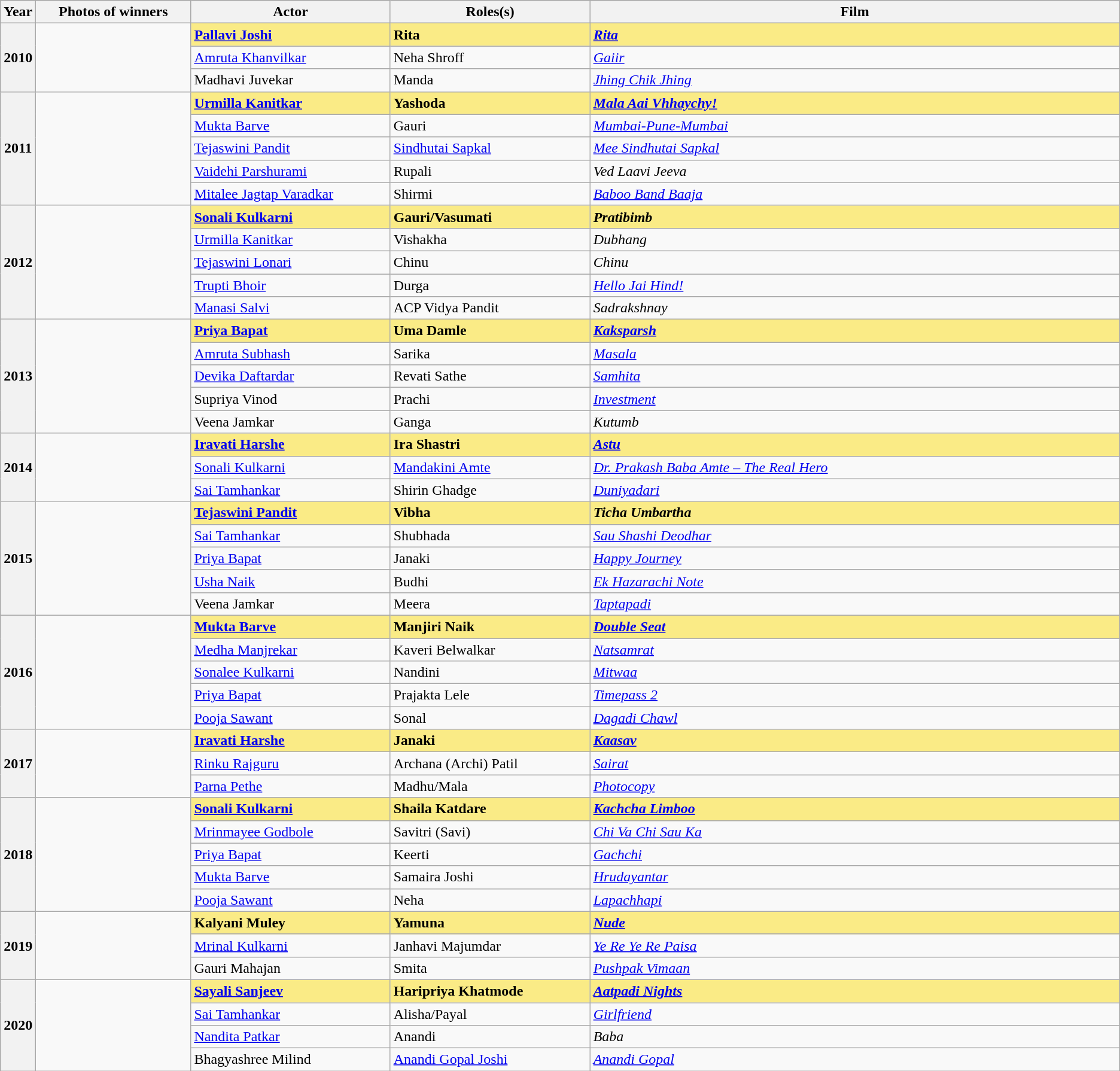<table class="wikitable" style="width:">
<tr bgcolor="#bebebe">
<th width="2%">Year</th>
<th width="14%">Photos of winners</th>
<th width="18%">Actor</th>
<th width="18%">Roles(s)</th>
<th width="48%">Film</th>
</tr>
<tr>
<th rowspan="3" style="text-align:center"><strong>2010</strong></th>
<td rowspan="3"></td>
<td style="background:#FAEB86;"><strong><a href='#'>Pallavi Joshi</a></strong></td>
<td style="background:#FAEB86;"><strong>Rita</strong></td>
<td style="background:#FAEB86;"><strong><em><a href='#'>Rita</a></em></strong></td>
</tr>
<tr>
<td><a href='#'>Amruta Khanvilkar</a></td>
<td>Neha Shroff</td>
<td><em><a href='#'>Gaiir</a></em></td>
</tr>
<tr>
<td>Madhavi Juvekar</td>
<td>Manda</td>
<td><em><a href='#'>Jhing Chik Jhing</a></em></td>
</tr>
<tr>
<th rowspan="5" style="text-align:center"><strong>2011</strong></th>
<td rowspan="5"></td>
<td style="background:#FAEB86;"><strong><a href='#'>Urmilla Kanitkar</a></strong></td>
<td style="background:#FAEB86;"><strong>Yashoda</strong></td>
<td style="background:#FAEB86;"><strong><em><a href='#'>Mala Aai Vhhaychy!</a></em></strong></td>
</tr>
<tr>
<td><a href='#'>Mukta Barve</a></td>
<td>Gauri</td>
<td><em><a href='#'>Mumbai-Pune-Mumbai</a></em></td>
</tr>
<tr>
<td><a href='#'>Tejaswini Pandit</a></td>
<td><a href='#'>Sindhutai Sapkal</a></td>
<td><em><a href='#'>Mee Sindhutai Sapkal</a></em></td>
</tr>
<tr>
<td><a href='#'>Vaidehi Parshurami</a></td>
<td>Rupali</td>
<td><em>Ved Laavi Jeeva</em></td>
</tr>
<tr>
<td><a href='#'>Mitalee Jagtap Varadkar</a></td>
<td>Shirmi</td>
<td><em><a href='#'>Baboo Band Baaja</a></em></td>
</tr>
<tr>
<th rowspan="5" style="text-align:center"><strong>2012</strong></th>
<td rowspan="5"></td>
<td style="background:#FAEB86;"><strong><a href='#'>Sonali Kulkarni</a></strong></td>
<td style="background:#FAEB86;"><strong>Gauri/Vasumati</strong></td>
<td style="background:#FAEB86;"><strong><em>Pratibimb</em></strong></td>
</tr>
<tr>
<td><a href='#'>Urmilla Kanitkar</a></td>
<td>Vishakha</td>
<td><em>Dubhang</em></td>
</tr>
<tr>
<td><a href='#'>Tejaswini Lonari</a></td>
<td>Chinu</td>
<td><em>Chinu</em></td>
</tr>
<tr>
<td><a href='#'>Trupti Bhoir</a></td>
<td>Durga</td>
<td><em><a href='#'>Hello Jai Hind!</a></em></td>
</tr>
<tr>
<td><a href='#'>Manasi Salvi</a></td>
<td>ACP Vidya Pandit</td>
<td><em>Sadrakshnay</em></td>
</tr>
<tr>
<th rowspan= "5" style="text-align:center"><strong>2013</strong></th>
<td rowspan="5"></td>
<td style="background:#FAEB86;"><strong><a href='#'>Priya Bapat</a></strong></td>
<td style="background:#FAEB86;"><strong>Uma Damle</strong></td>
<td style="background:#FAEB86;"><strong><em><a href='#'>Kaksparsh</a></em></strong></td>
</tr>
<tr>
<td><a href='#'>Amruta Subhash</a></td>
<td>Sarika</td>
<td><em><a href='#'>Masala</a></em></td>
</tr>
<tr>
<td><a href='#'>Devika Daftardar</a></td>
<td>Revati Sathe</td>
<td><em><a href='#'>Samhita</a></em></td>
</tr>
<tr>
<td>Supriya Vinod</td>
<td>Prachi</td>
<td><em><a href='#'>Investment</a></em></td>
</tr>
<tr>
<td>Veena Jamkar</td>
<td>Ganga</td>
<td><em>Kutumb</em></td>
</tr>
<tr>
<th rowspan="3" style="text-align:center"><strong>2014</strong></th>
<td rowspan="3"></td>
<td style="background:#FAEB86;"><strong><a href='#'>Iravati Harshe</a></strong></td>
<td style="background:#FAEB86;"><strong>Ira Shastri</strong></td>
<td style="background:#FAEB86;"><strong><em><a href='#'>Astu</a></em></strong></td>
</tr>
<tr>
<td><a href='#'>Sonali Kulkarni</a></td>
<td><a href='#'>Mandakini Amte</a></td>
<td><em><a href='#'>Dr. Prakash Baba Amte – The Real Hero</a></em></td>
</tr>
<tr>
<td><a href='#'>Sai Tamhankar</a></td>
<td>Shirin Ghadge</td>
<td><em><a href='#'>Duniyadari</a></em></td>
</tr>
<tr>
<th rowspan="5" style="text-align:center"><strong>2015</strong></th>
<td rowspan="5"></td>
<td style="background:#FAEB86;"><strong><a href='#'>Tejaswini Pandit</a></strong></td>
<td style="background:#FAEB86;"><strong>Vibha</strong></td>
<td style="background:#FAEB86;"><strong><em>Ticha Umbartha</em></strong></td>
</tr>
<tr>
<td><a href='#'>Sai Tamhankar</a></td>
<td>Shubhada</td>
<td><em><a href='#'>Sau Shashi Deodhar</a></em></td>
</tr>
<tr>
<td><a href='#'>Priya Bapat</a></td>
<td>Janaki</td>
<td><em><a href='#'>Happy Journey</a></em></td>
</tr>
<tr>
<td><a href='#'>Usha Naik</a></td>
<td>Budhi</td>
<td><em><a href='#'>Ek Hazarachi Note</a></em></td>
</tr>
<tr>
<td>Veena Jamkar</td>
<td>Meera</td>
<td><em><a href='#'>Taptapadi</a></em></td>
</tr>
<tr>
<th rowspan="5" style="text-align:center"><strong>2016</strong></th>
<td rowspan="5"></td>
<td style="background:#FAEB86;"><strong><a href='#'>Mukta Barve</a></strong></td>
<td style="background:#FAEB86;"><strong>Manjiri Naik</strong></td>
<td style="background:#FAEB86;"><strong><em><a href='#'>Double Seat</a></em></strong></td>
</tr>
<tr>
<td><a href='#'>Medha Manjrekar</a></td>
<td>Kaveri Belwalkar</td>
<td><em><a href='#'>Natsamrat</a></em></td>
</tr>
<tr>
<td><a href='#'>Sonalee Kulkarni</a></td>
<td>Nandini</td>
<td><em><a href='#'>Mitwaa</a></em></td>
</tr>
<tr>
<td><a href='#'>Priya Bapat</a></td>
<td>Prajakta Lele</td>
<td><em><a href='#'>Timepass 2</a></em></td>
</tr>
<tr>
<td><a href='#'>Pooja Sawant</a></td>
<td>Sonal</td>
<td><em><a href='#'>Dagadi Chawl</a></em></td>
</tr>
<tr>
<th rowspan="3" style="text-align:center"><strong>2017</strong></th>
<td rowspan="3"></td>
<td style="background:#FAEB86;"><strong><a href='#'>Iravati Harshe</a></strong></td>
<td style="background:#FAEB86;"><strong>Janaki</strong></td>
<td style="background:#FAEB86;"><strong><em><a href='#'>Kaasav</a></em></strong></td>
</tr>
<tr>
<td><a href='#'>Rinku Rajguru</a></td>
<td>Archana (Archi) Patil</td>
<td><em><a href='#'>Sairat</a></em></td>
</tr>
<tr>
<td><a href='#'>Parna Pethe</a></td>
<td>Madhu/Mala</td>
<td><em><a href='#'>Photocopy</a></em></td>
</tr>
<tr>
<th rowspan="5" style="text-align:center"><strong>2018</strong></th>
<td rowspan="5"></td>
<td style="background:#FAEB86;"><strong><a href='#'>Sonali Kulkarni</a></strong></td>
<td style="background:#FAEB86;"><strong>Shaila Katdare</strong></td>
<td style="background:#FAEB86;"><strong><em><a href='#'>Kachcha Limboo</a></em></strong></td>
</tr>
<tr>
<td><a href='#'>Mrinmayee Godbole</a></td>
<td>Savitri (Savi)</td>
<td><em><a href='#'>Chi Va Chi Sau Ka</a></em></td>
</tr>
<tr>
<td><a href='#'>Priya Bapat</a></td>
<td>Keerti</td>
<td><em><a href='#'>Gachchi</a></em></td>
</tr>
<tr>
<td><a href='#'>Mukta Barve</a></td>
<td>Samaira Joshi</td>
<td><em><a href='#'>Hrudayantar</a></em></td>
</tr>
<tr>
<td><a href='#'>Pooja Sawant</a></td>
<td>Neha</td>
<td><em><a href='#'>Lapachhapi</a></em></td>
</tr>
<tr>
<th rowspan="3" style="text-align:center"><strong>2019</strong></th>
<td rowspan="3"></td>
<td style="background:#FAEB86;"><strong>Kalyani Muley</strong></td>
<td style="background:#FAEB86;"><strong>Yamuna</strong></td>
<td style="background:#FAEB86;"><strong><em><a href='#'>Nude</a></em></strong></td>
</tr>
<tr>
<td><a href='#'>Mrinal Kulkarni</a></td>
<td>Janhavi Majumdar</td>
<td><em><a href='#'>Ye Re Ye Re Paisa</a></em></td>
</tr>
<tr>
<td>Gauri Mahajan</td>
<td>Smita</td>
<td><em><a href='#'>Pushpak Vimaan</a></em></td>
</tr>
<tr>
<th rowspan="4" style="text-align:center"><strong>2020</strong></th>
<td rowspan="4"></td>
<td style="background:#FAEB86;"><strong><a href='#'>Sayali Sanjeev</a></strong></td>
<td style="background:#FAEB86;"><strong>Haripriya Khatmode</strong></td>
<td style="background:#FAEB86;"><strong><em><a href='#'>Aatpadi Nights</a></em></strong></td>
</tr>
<tr>
<td><a href='#'>Sai Tamhankar</a></td>
<td>Alisha/Payal</td>
<td><em><a href='#'>Girlfriend</a></em></td>
</tr>
<tr>
<td><a href='#'>Nandita Patkar</a></td>
<td>Anandi</td>
<td><em>Baba</em></td>
</tr>
<tr>
<td>Bhagyashree Milind</td>
<td><a href='#'>Anandi Gopal Joshi</a></td>
<td><em><a href='#'>Anandi Gopal</a></em></td>
</tr>
</table>
